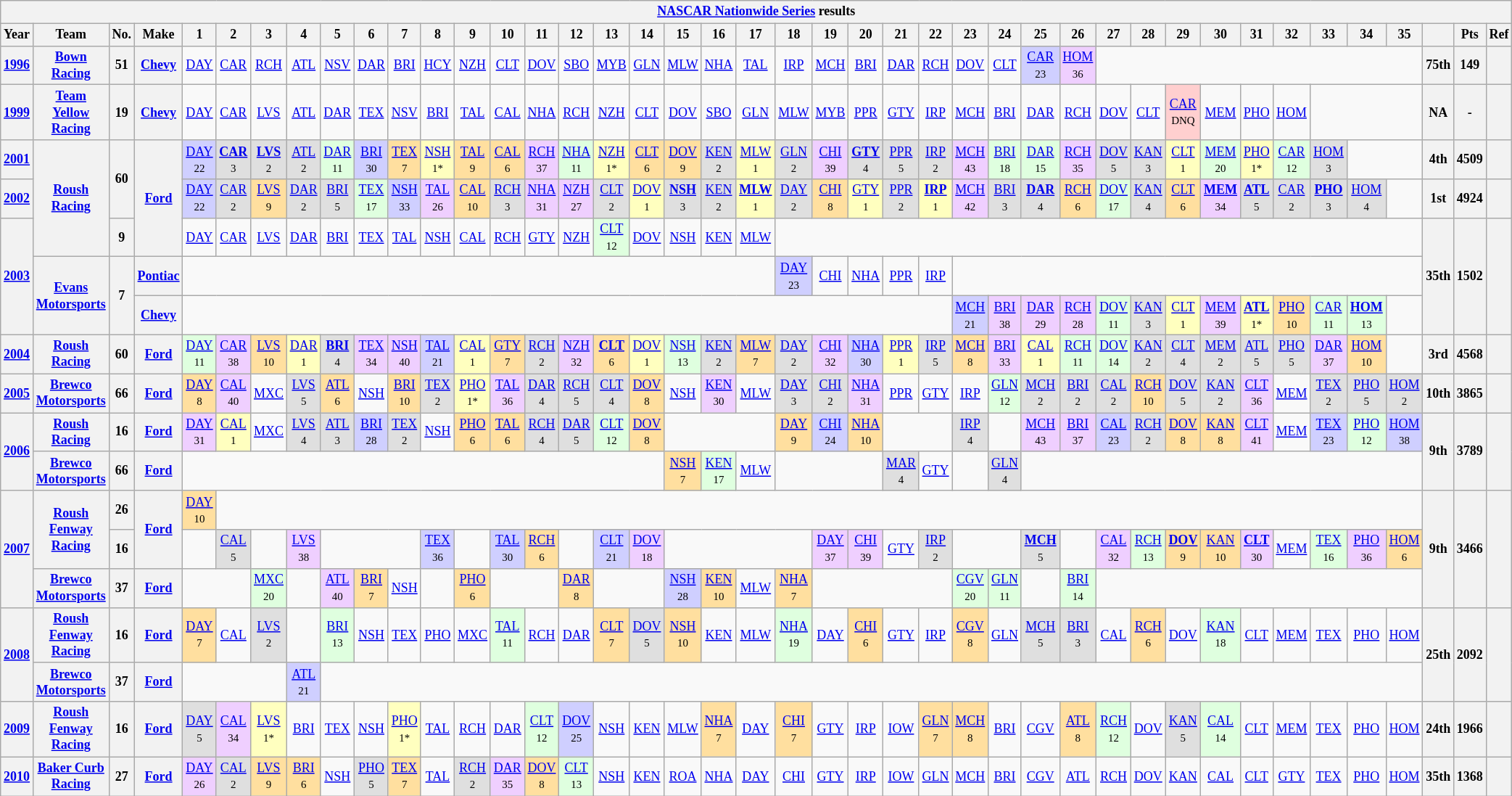<table class="wikitable" style="text-align:center; font-size:75%">
<tr>
<th colspan=42><a href='#'>NASCAR Nationwide Series</a> results</th>
</tr>
<tr>
<th>Year</th>
<th>Team</th>
<th>No.</th>
<th>Make</th>
<th>1</th>
<th>2</th>
<th>3</th>
<th>4</th>
<th>5</th>
<th>6</th>
<th>7</th>
<th>8</th>
<th>9</th>
<th>10</th>
<th>11</th>
<th>12</th>
<th>13</th>
<th>14</th>
<th>15</th>
<th>16</th>
<th>17</th>
<th>18</th>
<th>19</th>
<th>20</th>
<th>21</th>
<th>22</th>
<th>23</th>
<th>24</th>
<th>25</th>
<th>26</th>
<th>27</th>
<th>28</th>
<th>29</th>
<th>30</th>
<th>31</th>
<th>32</th>
<th>33</th>
<th>34</th>
<th>35</th>
<th></th>
<th>Pts</th>
<th>Ref</th>
</tr>
<tr>
<th><a href='#'>1996</a></th>
<th><a href='#'>Bown Racing</a></th>
<th>51</th>
<th><a href='#'>Chevy</a></th>
<td><a href='#'>DAY</a></td>
<td><a href='#'>CAR</a></td>
<td><a href='#'>RCH</a></td>
<td><a href='#'>ATL</a></td>
<td><a href='#'>NSV</a></td>
<td><a href='#'>DAR</a></td>
<td><a href='#'>BRI</a></td>
<td><a href='#'>HCY</a></td>
<td><a href='#'>NZH</a></td>
<td><a href='#'>CLT</a></td>
<td><a href='#'>DOV</a></td>
<td><a href='#'>SBO</a></td>
<td><a href='#'>MYB</a></td>
<td><a href='#'>GLN</a></td>
<td><a href='#'>MLW</a></td>
<td><a href='#'>NHA</a></td>
<td><a href='#'>TAL</a></td>
<td><a href='#'>IRP</a></td>
<td><a href='#'>MCH</a></td>
<td><a href='#'>BRI</a></td>
<td><a href='#'>DAR</a></td>
<td><a href='#'>RCH</a></td>
<td><a href='#'>DOV</a></td>
<td><a href='#'>CLT</a></td>
<td style="background:#CFCFFF;"><a href='#'>CAR</a><br><small>23</small></td>
<td style="background:#EFCFFF;"><a href='#'>HOM</a><br><small>36</small></td>
<td colspan=9></td>
<th>75th</th>
<th>149</th>
<th></th>
</tr>
<tr>
<th><a href='#'>1999</a></th>
<th><a href='#'>Team Yellow Racing</a></th>
<th>19</th>
<th><a href='#'>Chevy</a></th>
<td><a href='#'>DAY</a></td>
<td><a href='#'>CAR</a></td>
<td><a href='#'>LVS</a></td>
<td><a href='#'>ATL</a></td>
<td><a href='#'>DAR</a></td>
<td><a href='#'>TEX</a></td>
<td><a href='#'>NSV</a></td>
<td><a href='#'>BRI</a></td>
<td><a href='#'>TAL</a></td>
<td><a href='#'>CAL</a></td>
<td><a href='#'>NHA</a></td>
<td><a href='#'>RCH</a></td>
<td><a href='#'>NZH</a></td>
<td><a href='#'>CLT</a></td>
<td><a href='#'>DOV</a></td>
<td><a href='#'>SBO</a></td>
<td><a href='#'>GLN</a></td>
<td><a href='#'>MLW</a></td>
<td><a href='#'>MYB</a></td>
<td><a href='#'>PPR</a></td>
<td><a href='#'>GTY</a></td>
<td><a href='#'>IRP</a></td>
<td><a href='#'>MCH</a></td>
<td><a href='#'>BRI</a></td>
<td><a href='#'>DAR</a></td>
<td><a href='#'>RCH</a></td>
<td><a href='#'>DOV</a></td>
<td><a href='#'>CLT</a></td>
<td style="background:#FFCFCF;"><a href='#'>CAR</a><br><small>DNQ</small></td>
<td><a href='#'>MEM</a></td>
<td><a href='#'>PHO</a></td>
<td><a href='#'>HOM</a></td>
<td colspan=3></td>
<th>NA</th>
<th>-</th>
<th></th>
</tr>
<tr>
<th><a href='#'>2001</a></th>
<th rowspan=3><a href='#'>Roush Racing</a></th>
<th rowspan=2>60</th>
<th rowspan=3><a href='#'>Ford</a></th>
<td style="background:#CFCFFF;"><a href='#'>DAY</a><br><small>22</small></td>
<td style="background:#DFDFDF;"><strong><a href='#'>CAR</a></strong><br><small>3</small></td>
<td style="background:#DFDFDF;"><strong><a href='#'>LVS</a></strong><br><small>2</small></td>
<td style="background:#DFDFDF;"><a href='#'>ATL</a><br><small>2</small></td>
<td style="background:#DFFFDF;"><a href='#'>DAR</a><br><small>11</small></td>
<td style="background:#CFCFFF;"><a href='#'>BRI</a><br><small>30</small></td>
<td style="background:#FFDF9F;"><a href='#'>TEX</a><br><small>7</small></td>
<td style="background:#FFFFBF;"><a href='#'>NSH</a><br><small>1*</small></td>
<td style="background:#FFDF9F;"><a href='#'>TAL</a><br><small>9</small></td>
<td style="background:#FFDF9F;"><a href='#'>CAL</a><br><small>6</small></td>
<td style="background:#EFCFFF;"><a href='#'>RCH</a><br><small>37</small></td>
<td style="background:#DFFFDF;"><a href='#'>NHA</a><br><small>11</small></td>
<td style="background:#FFFFBF;"><a href='#'>NZH</a><br><small>1*</small></td>
<td style="background:#FFDF9F;"><a href='#'>CLT</a><br><small>6</small></td>
<td style="background:#FFDF9F;"><a href='#'>DOV</a><br><small>9</small></td>
<td style="background:#DFDFDF;"><a href='#'>KEN</a><br><small>2</small></td>
<td style="background:#FFFFBF;"><a href='#'>MLW</a><br><small>1</small></td>
<td style="background:#DFDFDF;"><a href='#'>GLN</a><br><small>2</small></td>
<td style="background:#EFCFFF;"><a href='#'>CHI</a><br><small>39</small></td>
<td style="background:#DFDFDF;"><strong><a href='#'>GTY</a></strong><br><small>4</small></td>
<td style="background:#DFDFDF;"><a href='#'>PPR</a><br><small>5</small></td>
<td style="background:#DFDFDF;"><a href='#'>IRP</a><br><small>2</small></td>
<td style="background:#EFCFFF;"><a href='#'>MCH</a><br><small>43</small></td>
<td style="background:#DFFFDF;"><a href='#'>BRI</a><br><small>18</small></td>
<td style="background:#DFFFDF;"><a href='#'>DAR</a><br><small>15</small></td>
<td style="background:#EFCFFF;"><a href='#'>RCH</a><br><small>35</small></td>
<td style="background:#DFDFDF;"><a href='#'>DOV</a><br><small>5</small></td>
<td style="background:#DFDFDF;"><a href='#'>KAN</a><br><small>3</small></td>
<td style="background:#FFFFBF;"><a href='#'>CLT</a><br><small>1</small></td>
<td style="background:#DFFFDF;"><a href='#'>MEM</a><br><small>20</small></td>
<td style="background:#FFFFBF;"><a href='#'>PHO</a><br><small>1*</small></td>
<td style="background:#DFFFDF;"><a href='#'>CAR</a><br><small>12</small></td>
<td style="background:#DFDFDF;"><a href='#'>HOM</a><br><small>3</small></td>
<td colspan=2></td>
<th>4th</th>
<th>4509</th>
<th></th>
</tr>
<tr>
<th><a href='#'>2002</a></th>
<td style="background:#CFCFFF;"><a href='#'>DAY</a><br><small>22</small></td>
<td style="background:#DFDFDF;"><a href='#'>CAR</a><br><small>2</small></td>
<td style="background:#FFDF9F;"><a href='#'>LVS</a><br><small>9</small></td>
<td style="background:#DFDFDF;"><a href='#'>DAR</a><br><small>2</small></td>
<td style="background:#DFDFDF;"><a href='#'>BRI</a><br><small>5</small></td>
<td style="background:#DFFFDF;"><a href='#'>TEX</a><br><small>17</small></td>
<td style="background:#CFCFFF;"><a href='#'>NSH</a><br><small>33</small></td>
<td style="background:#EFCFFF;"><a href='#'>TAL</a><br><small>26</small></td>
<td style="background:#FFDF9F;"><a href='#'>CAL</a><br><small>10</small></td>
<td style="background:#DFDFDF;"><a href='#'>RCH</a><br><small>3</small></td>
<td style="background:#EFCFFF;"><a href='#'>NHA</a><br><small>31</small></td>
<td style="background:#EFCFFF;"><a href='#'>NZH</a><br><small>27</small></td>
<td style="background:#DFDFDF;"><a href='#'>CLT</a><br><small>2</small></td>
<td style="background:#FFFFBF;"><a href='#'>DOV</a><br><small>1</small></td>
<td style="background:#DFDFDF;"><strong><a href='#'>NSH</a></strong><br><small>3</small></td>
<td style="background:#DFDFDF;"><a href='#'>KEN</a><br><small>2</small></td>
<td style="background:#FFFFBF;"><strong><a href='#'>MLW</a></strong><br><small>1</small></td>
<td style="background:#DFDFDF;"><a href='#'>DAY</a><br><small>2</small></td>
<td style="background:#FFDF9F;"><a href='#'>CHI</a><br><small>8</small></td>
<td style="background:#FFFFBF;"><a href='#'>GTY</a><br><small>1</small></td>
<td style="background:#DFDFDF;"><a href='#'>PPR</a><br><small>2</small></td>
<td style="background:#FFFFBF;"><strong><a href='#'>IRP</a></strong><br><small>1</small></td>
<td style="background:#EFCFFF;"><a href='#'>MCH</a><br><small>42</small></td>
<td style="background:#DFDFDF;"><a href='#'>BRI</a><br><small>3</small></td>
<td style="background:#DFDFDF;"><strong><a href='#'>DAR</a></strong><br><small>4</small></td>
<td style="background:#FFDF9F;"><a href='#'>RCH</a><br><small>6</small></td>
<td style="background:#DFFFDF;"><a href='#'>DOV</a><br><small>17</small></td>
<td style="background:#DFDFDF;"><a href='#'>KAN</a><br><small>4</small></td>
<td style="background:#FFDF9F;"><a href='#'>CLT</a><br><small>6</small></td>
<td style="background:#EFCFFF;"><strong><a href='#'>MEM</a></strong><br><small>34</small></td>
<td style="background:#DFDFDF;"><strong><a href='#'>ATL</a></strong><br><small>5</small></td>
<td style="background:#DFDFDF;"><a href='#'>CAR</a><br><small>2</small></td>
<td style="background:#DFDFDF;"><strong><a href='#'>PHO</a></strong><br><small>3</small></td>
<td style="background:#DFDFDF;"><a href='#'>HOM</a><br><small>4</small></td>
<td></td>
<th>1st</th>
<th>4924</th>
<th></th>
</tr>
<tr>
<th rowspan=3><a href='#'>2003</a></th>
<th>9</th>
<td><a href='#'>DAY</a></td>
<td><a href='#'>CAR</a></td>
<td><a href='#'>LVS</a></td>
<td><a href='#'>DAR</a></td>
<td><a href='#'>BRI</a></td>
<td><a href='#'>TEX</a></td>
<td><a href='#'>TAL</a></td>
<td><a href='#'>NSH</a></td>
<td><a href='#'>CAL</a></td>
<td><a href='#'>RCH</a></td>
<td><a href='#'>GTY</a></td>
<td><a href='#'>NZH</a></td>
<td style="background:#DFFFDF;"><a href='#'>CLT</a><br><small>12</small></td>
<td><a href='#'>DOV</a></td>
<td><a href='#'>NSH</a></td>
<td><a href='#'>KEN</a></td>
<td><a href='#'>MLW</a></td>
<td colspan=18></td>
<th rowspan=3>35th</th>
<th rowspan=3>1502</th>
<th rowspan=3></th>
</tr>
<tr>
<th rowspan=2><a href='#'>Evans Motorsports</a></th>
<th rowspan=2>7</th>
<th><a href='#'>Pontiac</a></th>
<td colspan=17></td>
<td style="background:#CFCFFF;"><a href='#'>DAY</a><br><small>23</small></td>
<td><a href='#'>CHI</a></td>
<td><a href='#'>NHA</a></td>
<td><a href='#'>PPR</a></td>
<td><a href='#'>IRP</a></td>
<td colspan=13></td>
</tr>
<tr>
<th><a href='#'>Chevy</a></th>
<td colspan=22></td>
<td style="background:#CFCFFF;"><a href='#'>MCH</a><br><small>21</small></td>
<td style="background:#EFCFFF;"><a href='#'>BRI</a><br><small>38</small></td>
<td style="background:#EFCFFF;"><a href='#'>DAR</a><br><small>29</small></td>
<td style="background:#EFCFFF;"><a href='#'>RCH</a><br><small>28</small></td>
<td style="background:#DFFFDF;"><a href='#'>DOV</a><br><small>11</small></td>
<td style="background:#DFDFDF;"><a href='#'>KAN</a><br><small>3</small></td>
<td style="background:#FFFFBF;"><a href='#'>CLT</a><br><small>1</small></td>
<td style="background:#EFCFFF;"><a href='#'>MEM</a><br><small>39</small></td>
<td style="background:#FFFFBF;"><strong><a href='#'>ATL</a></strong><br><small>1*</small></td>
<td style="background:#FFDF9F;"><a href='#'>PHO</a><br><small>10</small></td>
<td style="background:#DFFFDF;"><a href='#'>CAR</a><br><small>11</small></td>
<td style="background:#DFFFDF;"><strong><a href='#'>HOM</a></strong><br><small>13</small></td>
<td></td>
</tr>
<tr>
<th><a href='#'>2004</a></th>
<th><a href='#'>Roush Racing</a></th>
<th>60</th>
<th><a href='#'>Ford</a></th>
<td style="background:#DFFFDF;"><a href='#'>DAY</a><br><small>11</small></td>
<td style="background:#EFCFFF;"><a href='#'>CAR</a><br><small>38</small></td>
<td style="background:#FFDF9F;"><a href='#'>LVS</a><br><small>10</small></td>
<td style="background:#FFFFBF;"><a href='#'>DAR</a><br><small>1</small></td>
<td style="background:#DFDFDF;"><strong><a href='#'>BRI</a></strong><br><small>4</small></td>
<td style="background:#EFCFFF;"><a href='#'>TEX</a><br><small>34</small></td>
<td style="background:#EFCFFF;"><a href='#'>NSH</a><br><small>40</small></td>
<td style="background:#CFCFFF;"><a href='#'>TAL</a><br><small>21</small></td>
<td style="background:#FFFFBF;"><a href='#'>CAL</a><br><small>1</small></td>
<td style="background:#FFDF9F;"><a href='#'>GTY</a><br><small>7</small></td>
<td style="background:#DFDFDF;"><a href='#'>RCH</a><br><small>2</small></td>
<td style="background:#EFCFFF;"><a href='#'>NZH</a><br><small>32</small></td>
<td style="background:#FFDF9F;"><strong><a href='#'>CLT</a></strong><br><small>6</small></td>
<td style="background:#FFFFBF;"><a href='#'>DOV</a><br><small>1</small></td>
<td style="background:#DFFFDF;"><a href='#'>NSH</a><br><small>13</small></td>
<td style="background:#DFDFDF;"><a href='#'>KEN</a><br><small>2</small></td>
<td style="background:#FFDF9F;"><a href='#'>MLW</a><br><small>7</small></td>
<td style="background:#DFDFDF;"><a href='#'>DAY</a><br><small>2</small></td>
<td style="background:#EFCFFF;"><a href='#'>CHI</a><br><small>32</small></td>
<td style="background:#CFCFFF;"><a href='#'>NHA</a><br><small>30</small></td>
<td style="background:#FFFFBF;"><a href='#'>PPR</a><br><small>1</small></td>
<td style="background:#DFDFDF;"><a href='#'>IRP</a><br><small>5</small></td>
<td style="background:#FFDF9F;"><a href='#'>MCH</a><br><small>8</small></td>
<td style="background:#EFCFFF;"><a href='#'>BRI</a><br><small>33</small></td>
<td style="background:#FFFFBF;"><a href='#'>CAL</a><br><small>1</small></td>
<td style="background:#DFFFDF;"><a href='#'>RCH</a><br><small>11</small></td>
<td style="background:#DFFFDF;"><a href='#'>DOV</a><br><small>14</small></td>
<td style="background:#DFDFDF;"><a href='#'>KAN</a><br><small>2</small></td>
<td style="background:#DFDFDF;"><a href='#'>CLT</a><br><small>4</small></td>
<td style="background:#DFDFDF;"><a href='#'>MEM</a><br><small>2</small></td>
<td style="background:#DFDFDF;"><a href='#'>ATL</a><br><small>5</small></td>
<td style="background:#DFDFDF;"><a href='#'>PHO</a><br><small>5</small></td>
<td style="background:#EFCFFF;"><a href='#'>DAR</a><br><small>37</small></td>
<td style="background:#FFDF9F;"><a href='#'>HOM</a><br><small>10</small></td>
<td></td>
<th>3rd</th>
<th>4568</th>
<th></th>
</tr>
<tr>
<th><a href='#'>2005</a></th>
<th><a href='#'>Brewco Motorsports</a></th>
<th>66</th>
<th><a href='#'>Ford</a></th>
<td style="background:#FFDF9F;"><a href='#'>DAY</a><br><small>8</small></td>
<td style="background:#EFCFFF;"><a href='#'>CAL</a><br><small>40</small></td>
<td><a href='#'>MXC</a></td>
<td style="background:#DFDFDF;"><a href='#'>LVS</a><br><small>5</small></td>
<td style="background:#FFDF9F;"><a href='#'>ATL</a><br><small>6</small></td>
<td><a href='#'>NSH</a></td>
<td style="background:#FFDF9F;"><a href='#'>BRI</a><br><small>10</small></td>
<td style="background:#DFDFDF;"><a href='#'>TEX</a><br><small>2</small></td>
<td style="background:#FFFFBF;"><a href='#'>PHO</a><br><small>1*</small></td>
<td style="background:#EFCFFF;"><a href='#'>TAL</a><br><small>36</small></td>
<td style="background:#DFDFDF;"><a href='#'>DAR</a><br><small>4</small></td>
<td style="background:#DFDFDF;"><a href='#'>RCH</a><br><small>5</small></td>
<td style="background:#DFDFDF;"><a href='#'>CLT</a><br><small>4</small></td>
<td style="background:#FFDF9F;"><a href='#'>DOV</a><br><small>8</small></td>
<td><a href='#'>NSH</a></td>
<td style="background:#EFCFFF;"><a href='#'>KEN</a><br><small>30</small></td>
<td><a href='#'>MLW</a></td>
<td style="background:#DFDFDF;"><a href='#'>DAY</a><br><small>3</small></td>
<td style="background:#DFDFDF;"><a href='#'>CHI</a><br><small>2</small></td>
<td style="background:#EFCFFF;"><a href='#'>NHA</a><br><small>31</small></td>
<td><a href='#'>PPR</a></td>
<td><a href='#'>GTY</a></td>
<td><a href='#'>IRP</a></td>
<td style="background:#DFFFDF;"><a href='#'>GLN</a><br><small>12</small></td>
<td style="background:#DFDFDF;"><a href='#'>MCH</a><br><small>2</small></td>
<td style="background:#DFDFDF;"><a href='#'>BRI</a><br><small>2</small></td>
<td style="background:#DFDFDF;"><a href='#'>CAL</a><br><small>2</small></td>
<td style="background:#FFDF9F;"><a href='#'>RCH</a><br><small>10</small></td>
<td style="background:#DFDFDF;"><a href='#'>DOV</a><br><small>5</small></td>
<td style="background:#DFDFDF;"><a href='#'>KAN</a><br><small>2</small></td>
<td style="background:#EFCFFF;"><a href='#'>CLT</a><br><small>36</small></td>
<td><a href='#'>MEM</a></td>
<td style="background:#DFDFDF;"><a href='#'>TEX</a><br><small>2</small></td>
<td style="background:#DFDFDF;"><a href='#'>PHO</a><br><small>5</small></td>
<td style="background:#DFDFDF;"><a href='#'>HOM</a><br><small>2</small></td>
<th>10th</th>
<th>3865</th>
<th></th>
</tr>
<tr>
<th rowspan=2><a href='#'>2006</a></th>
<th><a href='#'>Roush Racing</a></th>
<th>16</th>
<th><a href='#'>Ford</a></th>
<td style="background:#EFCFFF;"><a href='#'>DAY</a><br><small>31</small></td>
<td style="background:#FFFFBF;"><a href='#'>CAL</a><br><small>1</small></td>
<td><a href='#'>MXC</a></td>
<td style="background:#DFDFDF;"><a href='#'>LVS</a><br><small>4</small></td>
<td style="background:#DFDFDF;"><a href='#'>ATL</a><br><small>3</small></td>
<td style="background:#CFCFFF;"><a href='#'>BRI</a><br><small>28</small></td>
<td style="background:#DFDFDF;"><a href='#'>TEX</a><br><small>2</small></td>
<td><a href='#'>NSH</a></td>
<td style="background:#FFDF9F;"><a href='#'>PHO</a><br><small>6</small></td>
<td style="background:#FFDF9F;"><a href='#'>TAL</a><br><small>6</small></td>
<td style="background:#DFDFDF;"><a href='#'>RCH</a><br><small>4</small></td>
<td style="background:#DFDFDF;"><a href='#'>DAR</a><br><small>5</small></td>
<td style="background:#DFFFDF;"><a href='#'>CLT</a><br><small>12</small></td>
<td style="background:#FFDF9F;"><a href='#'>DOV</a><br><small>8</small></td>
<td colspan=3></td>
<td style="background:#FFDF9F;"><a href='#'>DAY</a><br><small>9</small></td>
<td style="background:#CFCFFF;"><a href='#'>CHI</a><br><small>24</small></td>
<td style="background:#FFDF9F;"><a href='#'>NHA</a><br><small>10</small></td>
<td colspan=2></td>
<td style="background:#DFDFDF;"><a href='#'>IRP</a><br><small>4</small></td>
<td></td>
<td style="background:#EFCFFF;"><a href='#'>MCH</a><br><small>43</small></td>
<td style="background:#EFCFFF;"><a href='#'>BRI</a><br><small>37</small></td>
<td style="background:#CFCFFF;"><a href='#'>CAL</a><br><small>23</small></td>
<td style="background:#DFDFDF;"><a href='#'>RCH</a><br><small>2</small></td>
<td style="background:#FFDF9F;"><a href='#'>DOV</a><br><small>8</small></td>
<td style="background:#FFDF9F;"><a href='#'>KAN</a><br><small>8</small></td>
<td style="background:#EFCFFF;"><a href='#'>CLT</a><br><small>41</small></td>
<td><a href='#'>MEM</a></td>
<td style="background:#CFCFFF;"><a href='#'>TEX</a><br><small>23</small></td>
<td style="background:#DFFFDF;"><a href='#'>PHO</a><br><small>12</small></td>
<td style="background:#CFCFFF;"><a href='#'>HOM</a><br><small>38</small></td>
<th rowspan=2>9th</th>
<th rowspan=2>3789</th>
<th rowspan=2></th>
</tr>
<tr>
<th><a href='#'>Brewco Motorsports</a></th>
<th>66</th>
<th><a href='#'>Ford</a></th>
<td colspan=14></td>
<td style="background:#FFDF9F;"><a href='#'>NSH</a><br><small>7</small></td>
<td style="background:#DFFFDF;"><a href='#'>KEN</a><br><small>17</small></td>
<td><a href='#'>MLW</a></td>
<td colspan=3></td>
<td style="background:#DFDFDF;"><a href='#'>MAR</a><br><small>4</small></td>
<td><a href='#'>GTY</a></td>
<td></td>
<td style="background:#DFDFDF;"><a href='#'>GLN</a><br><small>4</small></td>
<td colspan=11></td>
</tr>
<tr>
<th rowspan=3><a href='#'>2007</a></th>
<th rowspan=2><a href='#'>Roush Fenway Racing</a></th>
<th>26</th>
<th rowspan=2><a href='#'>Ford</a></th>
<td style="background:#FFDF9F;"><a href='#'>DAY</a><br><small>10</small></td>
<td colspan=34></td>
<th rowspan=3>9th</th>
<th rowspan=3>3466</th>
<th rowspan=3></th>
</tr>
<tr>
<th>16</th>
<td></td>
<td style="background:#DFDFDF;"><a href='#'>CAL</a><br><small>5</small></td>
<td></td>
<td style="background:#EFCFFF;"><a href='#'>LVS</a><br><small>38</small></td>
<td colspan=3></td>
<td style="background:#CFCFFF;"><a href='#'>TEX</a><br><small>36</small></td>
<td></td>
<td style="background:#CFCFFF;"><a href='#'>TAL</a><br><small>30</small></td>
<td style="background:#FFDF9F;"><a href='#'>RCH</a><br><small>6</small></td>
<td></td>
<td style="background:#CFCFFF;"><a href='#'>CLT</a><br><small>21</small></td>
<td style="background:#EFCFFF;"><a href='#'>DOV</a><br><small>18</small></td>
<td colspan=4></td>
<td style="background:#EFCFFF;"><a href='#'>DAY</a><br><small>37</small></td>
<td style="background:#EFCFFF;"><a href='#'>CHI</a><br><small>39</small></td>
<td><a href='#'>GTY</a></td>
<td style="background:#DFDFDF;"><a href='#'>IRP</a><br><small>2</small></td>
<td colspan=2></td>
<td style="background:#DFDFDF;"><strong><a href='#'>MCH</a></strong><br><small>5</small></td>
<td></td>
<td style="background:#EFCFFF;"><a href='#'>CAL</a><br><small>32</small></td>
<td style="background:#DFFFDF;"><a href='#'>RCH</a><br><small>13</small></td>
<td style="background:#FFDF9F;"><strong><a href='#'>DOV</a></strong><br><small>9</small></td>
<td style="background:#FFDF9F;"><a href='#'>KAN</a><br><small>10</small></td>
<td style="background:#EFCFFF;"><strong><a href='#'>CLT</a></strong><br><small>30</small></td>
<td><a href='#'>MEM</a></td>
<td style="background:#DFFFDF;"><a href='#'>TEX</a><br><small>16</small></td>
<td style="background:#EFCFFF;"><a href='#'>PHO</a><br><small>36</small></td>
<td style="background:#FFDF9F;"><a href='#'>HOM</a><br><small>6</small></td>
</tr>
<tr>
<th><a href='#'>Brewco Motorsports</a></th>
<th>37</th>
<th><a href='#'>Ford</a></th>
<td colspan=2></td>
<td style="background:#DFFFDF;"><a href='#'>MXC</a><br><small>20</small></td>
<td></td>
<td style="background:#EFCFFF;"><a href='#'>ATL</a><br><small>40</small></td>
<td style="background:#FFDF9F;"><a href='#'>BRI</a><br><small>7</small></td>
<td><a href='#'>NSH</a></td>
<td></td>
<td style="background:#FFDF9F;"><a href='#'>PHO</a><br><small>6</small></td>
<td colspan=2></td>
<td style="background:#FFDF9F;"><a href='#'>DAR</a><br><small>8</small></td>
<td colspan=2></td>
<td style="background:#CFCFFF;"><a href='#'>NSH</a><br><small>28</small></td>
<td style="background:#FFDF9F;"><a href='#'>KEN</a><br><small>10</small></td>
<td><a href='#'>MLW</a></td>
<td style="background:#FFDF9F;"><a href='#'>NHA</a><br><small>7</small></td>
<td colspan=4></td>
<td style="background:#DFFFDF;"><a href='#'>CGV</a><br><small>20</small></td>
<td style="background:#DFFFDF;"><a href='#'>GLN</a><br><small>11</small></td>
<td></td>
<td style="background:#DFFFDF;"><a href='#'>BRI</a><br><small>14</small></td>
<td colspan=9></td>
</tr>
<tr>
<th rowspan=2><a href='#'>2008</a></th>
<th><a href='#'>Roush Fenway Racing</a></th>
<th>16</th>
<th><a href='#'>Ford</a></th>
<td style="background:#FFDF9F;"><a href='#'>DAY</a><br><small>7</small></td>
<td><a href='#'>CAL</a></td>
<td style="background:#DFDFDF;"><a href='#'>LVS</a><br><small>2</small></td>
<td></td>
<td style="background:#DFFFDF;"><a href='#'>BRI</a><br><small>13</small></td>
<td><a href='#'>NSH</a></td>
<td><a href='#'>TEX</a></td>
<td><a href='#'>PHO</a></td>
<td><a href='#'>MXC</a></td>
<td style="background:#DFFFDF;"><a href='#'>TAL</a><br><small>11</small></td>
<td><a href='#'>RCH</a></td>
<td><a href='#'>DAR</a></td>
<td style="background:#FFDF9F;"><a href='#'>CLT</a><br><small>7</small></td>
<td style="background:#DFDFDF;"><a href='#'>DOV</a><br><small>5</small></td>
<td style="background:#FFDF9F;"><a href='#'>NSH</a><br><small>10</small></td>
<td><a href='#'>KEN</a></td>
<td><a href='#'>MLW</a></td>
<td style="background:#DFFFDF;"><a href='#'>NHA</a><br><small>19</small></td>
<td><a href='#'>DAY</a></td>
<td style="background:#FFDF9F;"><a href='#'>CHI</a><br><small>6</small></td>
<td><a href='#'>GTY</a></td>
<td><a href='#'>IRP</a></td>
<td style="background:#FFDF9F;"><a href='#'>CGV</a><br><small>8</small></td>
<td><a href='#'>GLN</a></td>
<td style="background:#DFDFDF;"><a href='#'>MCH</a><br><small>5</small></td>
<td style="background:#DFDFDF;"><a href='#'>BRI</a><br><small>3</small></td>
<td><a href='#'>CAL</a></td>
<td style="background:#FFDF9F;"><a href='#'>RCH</a><br><small>6</small></td>
<td><a href='#'>DOV</a></td>
<td style="background:#DFFFDF;"><a href='#'>KAN</a><br><small>18</small></td>
<td><a href='#'>CLT</a></td>
<td><a href='#'>MEM</a></td>
<td><a href='#'>TEX</a></td>
<td><a href='#'>PHO</a></td>
<td><a href='#'>HOM</a></td>
<th rowspan=2>25th</th>
<th rowspan=2>2092</th>
<th rowspan=2></th>
</tr>
<tr>
<th><a href='#'>Brewco Motorsports</a></th>
<th>37</th>
<th><a href='#'>Ford</a></th>
<td colspan=3></td>
<td style="background:#CFCFFF;"><a href='#'>ATL</a><br><small>21</small></td>
<td colspan=31></td>
</tr>
<tr>
<th><a href='#'>2009</a></th>
<th><a href='#'>Roush Fenway Racing</a></th>
<th>16</th>
<th><a href='#'>Ford</a></th>
<td style="background:#DFDFDF;"><a href='#'>DAY</a><br><small>5</small></td>
<td style="background:#EFCFFF;"><a href='#'>CAL</a><br><small>34</small></td>
<td style="background:#FFFFBF;"><a href='#'>LVS</a><br><small>1*</small></td>
<td><a href='#'>BRI</a></td>
<td><a href='#'>TEX</a></td>
<td><a href='#'>NSH</a></td>
<td style="background:#FFFFBF;"><a href='#'>PHO</a><br><small>1*</small></td>
<td><a href='#'>TAL</a></td>
<td><a href='#'>RCH</a></td>
<td><a href='#'>DAR</a></td>
<td style="background:#DFFFDF;"><a href='#'>CLT</a><br><small>12</small></td>
<td style="background:#CFCFFF;"><a href='#'>DOV</a><br><small>25</small></td>
<td><a href='#'>NSH</a></td>
<td><a href='#'>KEN</a></td>
<td><a href='#'>MLW</a></td>
<td style="background:#FFDF9F;"><a href='#'>NHA</a><br><small>7</small></td>
<td><a href='#'>DAY</a></td>
<td style="background:#FFDF9F;"><a href='#'>CHI</a><br><small>7</small></td>
<td><a href='#'>GTY</a></td>
<td><a href='#'>IRP</a></td>
<td><a href='#'>IOW</a></td>
<td style="background:#FFDF9F;"><a href='#'>GLN</a><br><small>7</small></td>
<td style="background:#FFDF9F;"><a href='#'>MCH</a><br><small>8</small></td>
<td><a href='#'>BRI</a></td>
<td><a href='#'>CGV</a></td>
<td style="background:#FFDF9F;"><a href='#'>ATL</a><br><small>8</small></td>
<td style="background:#DFFFDF;"><a href='#'>RCH</a><br><small>12</small></td>
<td><a href='#'>DOV</a></td>
<td style="background:#DFDFDF;"><a href='#'>KAN</a><br><small>5</small></td>
<td style="background:#DFFFDF;"><a href='#'>CAL</a><br><small>14</small></td>
<td><a href='#'>CLT</a></td>
<td><a href='#'>MEM</a></td>
<td><a href='#'>TEX</a></td>
<td><a href='#'>PHO</a></td>
<td><a href='#'>HOM</a></td>
<th>24th</th>
<th>1966</th>
<th></th>
</tr>
<tr>
<th><a href='#'>2010</a></th>
<th><a href='#'>Baker Curb Racing</a></th>
<th>27</th>
<th><a href='#'>Ford</a></th>
<td style="background:#EFCFFF;"><a href='#'>DAY</a><br><small>26</small></td>
<td style="background:#DFDFDF;"><a href='#'>CAL</a><br><small>2</small></td>
<td style="background:#FFDF9F;"><a href='#'>LVS</a><br><small>9</small></td>
<td style="background:#FFDF9F;"><a href='#'>BRI</a><br><small>6</small></td>
<td><a href='#'>NSH</a></td>
<td style="background:#DFDFDF;"><a href='#'>PHO</a><br><small>5</small></td>
<td style="background:#FFDF9F;"><a href='#'>TEX</a><br><small>7</small></td>
<td><a href='#'>TAL</a></td>
<td style="background:#DFDFDF;"><a href='#'>RCH</a><br><small>2</small></td>
<td style="background:#EFCFFF;"><a href='#'>DAR</a><br><small>35</small></td>
<td style="background:#FFDF9F;"><a href='#'>DOV</a><br><small>8</small></td>
<td style="background:#DFFFDF;"><a href='#'>CLT</a><br><small>13</small></td>
<td><a href='#'>NSH</a></td>
<td><a href='#'>KEN</a></td>
<td><a href='#'>ROA</a></td>
<td><a href='#'>NHA</a></td>
<td><a href='#'>DAY</a></td>
<td><a href='#'>CHI</a></td>
<td><a href='#'>GTY</a></td>
<td><a href='#'>IRP</a></td>
<td><a href='#'>IOW</a></td>
<td><a href='#'>GLN</a></td>
<td><a href='#'>MCH</a></td>
<td><a href='#'>BRI</a></td>
<td><a href='#'>CGV</a></td>
<td><a href='#'>ATL</a></td>
<td><a href='#'>RCH</a></td>
<td><a href='#'>DOV</a></td>
<td><a href='#'>KAN</a></td>
<td><a href='#'>CAL</a></td>
<td><a href='#'>CLT</a></td>
<td><a href='#'>GTY</a></td>
<td><a href='#'>TEX</a></td>
<td><a href='#'>PHO</a></td>
<td><a href='#'>HOM</a></td>
<th>35th</th>
<th>1368</th>
<th></th>
</tr>
</table>
